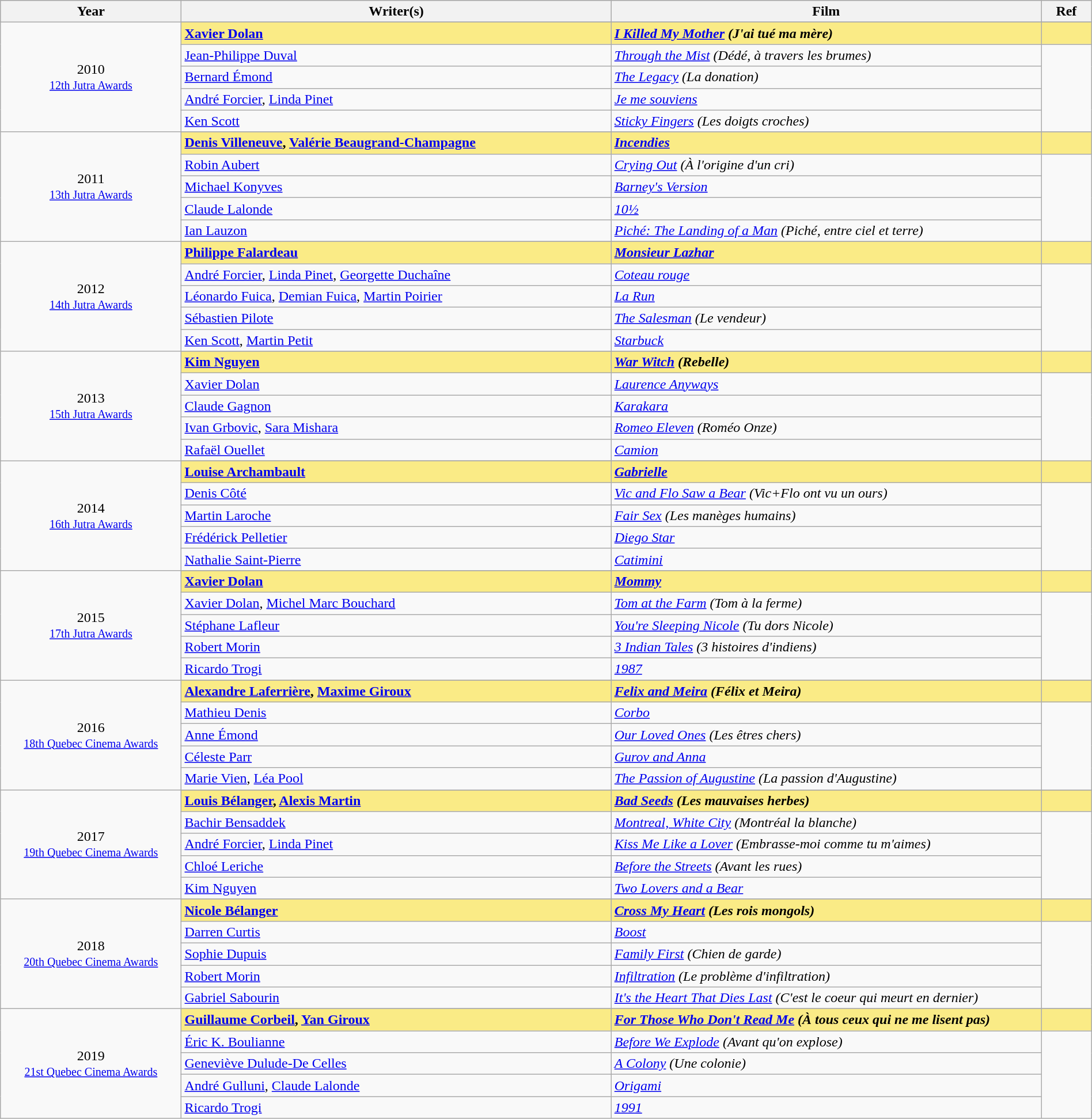<table class="wikitable" style="width:100%;">
<tr style="background:#bebebe;">
<th style="width:8%;">Year</th>
<th style="width:19%;">Writer(s)</th>
<th style="width:19%;">Film</th>
<th style="width:2%;">Ref</th>
</tr>
<tr>
<td rowspan="6" align="center">2010 <br> <small><a href='#'>12th Jutra Awards</a></small></td>
</tr>
<tr style="background:#FAEB86">
<td><strong><a href='#'>Xavier Dolan</a></strong></td>
<td><strong><em><a href='#'>I Killed My Mother</a> (J'ai tué ma mère)</em></strong></td>
<td></td>
</tr>
<tr>
<td><a href='#'>Jean-Philippe Duval</a></td>
<td><em><a href='#'>Through the Mist</a> (Dédé, à travers les brumes)</em></td>
<td rowspan=4></td>
</tr>
<tr>
<td><a href='#'>Bernard Émond</a></td>
<td><em><a href='#'>The Legacy</a> (La donation)</em></td>
</tr>
<tr>
<td><a href='#'>André Forcier</a>, <a href='#'>Linda Pinet</a></td>
<td><em><a href='#'>Je me souviens</a></em></td>
</tr>
<tr>
<td><a href='#'>Ken Scott</a></td>
<td><em><a href='#'>Sticky Fingers</a> (Les doigts croches)</em></td>
</tr>
<tr>
<td rowspan="6" align="center">2011 <br> <small><a href='#'>13th Jutra Awards</a></small></td>
</tr>
<tr style="background:#FAEB86">
<td><strong><a href='#'>Denis Villeneuve</a>, <a href='#'>Valérie Beaugrand-Champagne</a></strong></td>
<td><strong><em><a href='#'>Incendies</a></em></strong></td>
<td></td>
</tr>
<tr>
<td><a href='#'>Robin Aubert</a></td>
<td><em><a href='#'>Crying Out</a> (À l'origine d'un cri)</em></td>
</tr>
<tr>
<td><a href='#'>Michael Konyves</a></td>
<td><em><a href='#'>Barney's Version</a></em></td>
</tr>
<tr>
<td><a href='#'>Claude Lalonde</a></td>
<td><em><a href='#'>10½</a></em></td>
</tr>
<tr>
<td><a href='#'>Ian Lauzon</a></td>
<td><em><a href='#'>Piché: The Landing of a Man</a> (Piché, entre ciel et terre)</em></td>
</tr>
<tr>
<td rowspan="6" align="center">2012 <br> <small><a href='#'>14th Jutra Awards</a></small></td>
</tr>
<tr style="background:#FAEB86">
<td><strong><a href='#'>Philippe Falardeau</a></strong></td>
<td><strong><em><a href='#'>Monsieur Lazhar</a></em></strong></td>
<td></td>
</tr>
<tr>
<td><a href='#'>André Forcier</a>, <a href='#'>Linda Pinet</a>, <a href='#'>Georgette Duchaîne</a></td>
<td><em><a href='#'>Coteau rouge</a></em></td>
</tr>
<tr>
<td><a href='#'>Léonardo Fuica</a>, <a href='#'>Demian Fuica</a>, <a href='#'>Martin Poirier</a></td>
<td><em><a href='#'>La Run</a></em></td>
</tr>
<tr>
<td><a href='#'>Sébastien Pilote</a></td>
<td><em><a href='#'>The Salesman</a> (Le vendeur)</em></td>
</tr>
<tr>
<td><a href='#'>Ken Scott</a>, <a href='#'>Martin Petit</a></td>
<td><em><a href='#'>Starbuck</a></em></td>
</tr>
<tr>
<td rowspan="6" align="center">2013 <br> <small><a href='#'>15th Jutra Awards</a></small></td>
</tr>
<tr style="background:#FAEB86">
<td><strong><a href='#'>Kim Nguyen</a></strong></td>
<td><strong><em><a href='#'>War Witch</a> (Rebelle)</em></strong></td>
<td></td>
</tr>
<tr>
<td><a href='#'>Xavier Dolan</a></td>
<td><em><a href='#'>Laurence Anyways</a></em></td>
</tr>
<tr>
<td><a href='#'>Claude Gagnon</a></td>
<td><em><a href='#'>Karakara</a></em></td>
</tr>
<tr>
<td><a href='#'>Ivan Grbovic</a>, <a href='#'>Sara Mishara</a></td>
<td><em><a href='#'>Romeo Eleven</a> (Roméo Onze)</em></td>
</tr>
<tr>
<td><a href='#'>Rafaël Ouellet</a></td>
<td><em><a href='#'>Camion</a></em></td>
</tr>
<tr>
<td rowspan="6" align="center">2014 <br> <small><a href='#'>16th Jutra Awards</a></small></td>
</tr>
<tr style="background:#FAEB86">
<td><strong><a href='#'>Louise Archambault</a></strong></td>
<td><strong><em><a href='#'>Gabrielle</a></em></strong></td>
<td></td>
</tr>
<tr>
<td><a href='#'>Denis Côté</a></td>
<td><em><a href='#'>Vic and Flo Saw a Bear</a> (Vic+Flo ont vu un ours)</em></td>
</tr>
<tr>
<td><a href='#'>Martin Laroche</a></td>
<td><em><a href='#'>Fair Sex</a> (Les manèges humains)</em></td>
</tr>
<tr>
<td><a href='#'>Frédérick Pelletier</a></td>
<td><em><a href='#'>Diego Star</a></em></td>
</tr>
<tr>
<td><a href='#'>Nathalie Saint-Pierre</a></td>
<td><em><a href='#'>Catimini</a></em></td>
</tr>
<tr>
<td rowspan="6" align="center">2015 <br> <small><a href='#'>17th Jutra Awards</a></small></td>
</tr>
<tr style="background:#FAEB86">
<td><strong><a href='#'>Xavier Dolan</a></strong></td>
<td><strong><em><a href='#'>Mommy</a></em></strong></td>
<td></td>
</tr>
<tr>
<td><a href='#'>Xavier Dolan</a>, <a href='#'>Michel Marc Bouchard</a></td>
<td><em><a href='#'>Tom at the Farm</a> (Tom à la ferme)</em></td>
<td rowspan=4></td>
</tr>
<tr>
<td><a href='#'>Stéphane Lafleur</a></td>
<td><em><a href='#'>You're Sleeping Nicole</a> (Tu dors Nicole)</em></td>
</tr>
<tr>
<td><a href='#'>Robert Morin</a></td>
<td><em><a href='#'>3 Indian Tales</a> (3 histoires d'indiens)</em></td>
</tr>
<tr>
<td><a href='#'>Ricardo Trogi</a></td>
<td><em><a href='#'>1987</a></em></td>
</tr>
<tr>
<td rowspan="6" align="center">2016 <br> <small><a href='#'>18th Quebec Cinema Awards</a></small></td>
</tr>
<tr style="background:#FAEB86">
<td><strong><a href='#'>Alexandre Laferrière</a>, <a href='#'>Maxime Giroux</a></strong></td>
<td><strong><em><a href='#'>Felix and Meira</a> (Félix et Meira)</em></strong></td>
<td></td>
</tr>
<tr>
<td><a href='#'>Mathieu Denis</a></td>
<td><em><a href='#'>Corbo</a></em></td>
<td rowspan=4></td>
</tr>
<tr>
<td><a href='#'>Anne Émond</a></td>
<td><em><a href='#'>Our Loved Ones</a> (Les êtres chers)</em></td>
</tr>
<tr>
<td><a href='#'>Céleste Parr</a></td>
<td><em><a href='#'>Gurov and Anna</a></em></td>
</tr>
<tr>
<td><a href='#'>Marie Vien</a>, <a href='#'>Léa Pool</a></td>
<td><em><a href='#'>The Passion of Augustine</a> (La passion d'Augustine)</em></td>
</tr>
<tr>
<td rowspan="6" align="center">2017 <br> <small><a href='#'>19th Quebec Cinema Awards</a></small></td>
</tr>
<tr style="background:#FAEB86">
<td><strong><a href='#'>Louis Bélanger</a>, <a href='#'>Alexis Martin</a></strong></td>
<td><strong><em><a href='#'>Bad Seeds</a> (Les mauvaises herbes)</em></strong></td>
<td></td>
</tr>
<tr>
<td><a href='#'>Bachir Bensaddek</a></td>
<td><em><a href='#'>Montreal, White City</a> (Montréal la blanche)</em></td>
<td rowspan=4></td>
</tr>
<tr>
<td><a href='#'>André Forcier</a>, <a href='#'>Linda Pinet</a></td>
<td><em><a href='#'>Kiss Me Like a Lover</a> (Embrasse-moi comme tu m'aimes)</em></td>
</tr>
<tr>
<td><a href='#'>Chloé Leriche</a></td>
<td><em><a href='#'>Before the Streets</a> (Avant les rues)</em></td>
</tr>
<tr>
<td><a href='#'>Kim Nguyen</a></td>
<td><em><a href='#'>Two Lovers and a Bear</a></em></td>
</tr>
<tr>
<td rowspan="6" align="center">2018 <br> <small><a href='#'>20th Quebec Cinema Awards</a></small></td>
</tr>
<tr style="background:#FAEB86">
<td><strong><a href='#'>Nicole Bélanger</a></strong></td>
<td><strong><em><a href='#'>Cross My Heart</a> (Les rois mongols)</em></strong></td>
<td></td>
</tr>
<tr>
<td><a href='#'>Darren Curtis</a></td>
<td><em><a href='#'>Boost</a></em></td>
<td rowspan=4></td>
</tr>
<tr>
<td><a href='#'>Sophie Dupuis</a></td>
<td><em><a href='#'>Family First</a> (Chien de garde)</em></td>
</tr>
<tr>
<td><a href='#'>Robert Morin</a></td>
<td><em><a href='#'>Infiltration</a> (Le problème d'infiltration)</em></td>
</tr>
<tr>
<td><a href='#'>Gabriel Sabourin</a></td>
<td><em><a href='#'>It's the Heart That Dies Last</a> (C'est le coeur qui meurt en dernier)</em></td>
</tr>
<tr>
<td rowspan="6" align="center">2019 <br> <small><a href='#'>21st Quebec Cinema Awards</a></small></td>
</tr>
<tr style="background:#FAEB86">
<td><strong><a href='#'>Guillaume Corbeil</a>, <a href='#'>Yan Giroux</a></strong></td>
<td><strong><em><a href='#'>For Those Who Don't Read Me</a> (À tous ceux qui ne me lisent pas)</em></strong></td>
<td></td>
</tr>
<tr>
<td><a href='#'>Éric K. Boulianne</a></td>
<td><em><a href='#'>Before We Explode</a> (Avant qu'on explose)</em></td>
<td rowspan=4></td>
</tr>
<tr>
<td><a href='#'>Geneviève Dulude-De Celles</a></td>
<td><em><a href='#'>A Colony</a> (Une colonie)</em></td>
</tr>
<tr>
<td><a href='#'>André Gulluni</a>, <a href='#'>Claude Lalonde</a></td>
<td><em><a href='#'>Origami</a></em></td>
</tr>
<tr>
<td><a href='#'>Ricardo Trogi</a></td>
<td><em><a href='#'>1991</a></em></td>
</tr>
</table>
